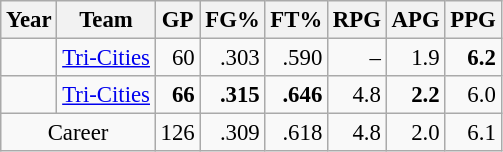<table class="wikitable sortable" style="font-size:95%; text-align:right;">
<tr>
<th>Year</th>
<th>Team</th>
<th>GP</th>
<th>FG%</th>
<th>FT%</th>
<th>RPG</th>
<th>APG</th>
<th>PPG</th>
</tr>
<tr>
<td style="text-align:left;"></td>
<td style="text-align:left;"><a href='#'>Tri-Cities</a></td>
<td>60</td>
<td>.303</td>
<td>.590</td>
<td>–</td>
<td>1.9</td>
<td><strong>6.2</strong></td>
</tr>
<tr>
<td style="text-align:left;"></td>
<td style="text-align:left;"><a href='#'>Tri-Cities</a></td>
<td><strong>66</strong></td>
<td><strong>.315</strong></td>
<td><strong>.646</strong></td>
<td>4.8</td>
<td><strong>2.2</strong></td>
<td>6.0</td>
</tr>
<tr class="sortbottom">
<td style="text-align:center;" colspan="2">Career</td>
<td>126</td>
<td>.309</td>
<td>.618</td>
<td>4.8</td>
<td>2.0</td>
<td>6.1</td>
</tr>
</table>
